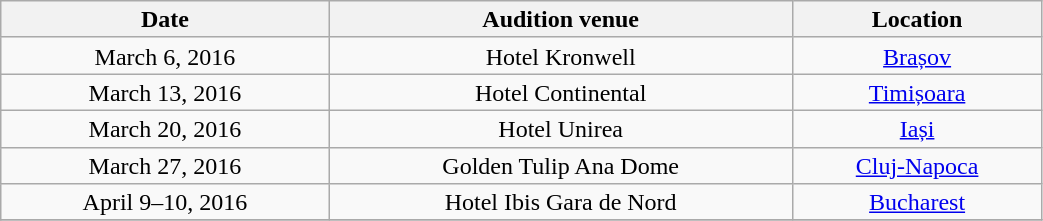<table class="wikitable" style="text-align:center; line-height:17px; width:55%;">
<tr>
<th>Date</th>
<th>Audition venue</th>
<th>Location</th>
</tr>
<tr>
<td>March 6, 2016</td>
<td>Hotel Kronwell</td>
<td><a href='#'>Brașov</a></td>
</tr>
<tr>
<td>March 13, 2016</td>
<td>Hotel Continental</td>
<td><a href='#'>Timișoara</a></td>
</tr>
<tr>
<td>March 20, 2016</td>
<td>Hotel Unirea</td>
<td><a href='#'>Iași</a></td>
</tr>
<tr>
<td>March 27, 2016</td>
<td>Golden Tulip Ana Dome</td>
<td><a href='#'>Cluj-Napoca</a></td>
</tr>
<tr>
<td>April 9–10, 2016</td>
<td>Hotel Ibis Gara de Nord</td>
<td><a href='#'>Bucharest</a></td>
</tr>
<tr>
</tr>
</table>
